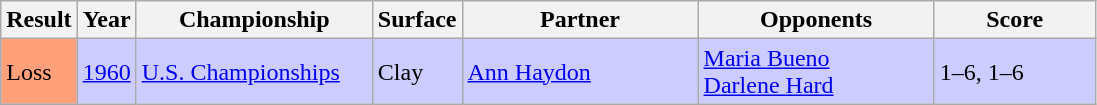<table class="sortable wikitable">
<tr>
<th style="width:40px">Result</th>
<th style="width:30px">Year</th>
<th style="width:150px">Championship</th>
<th style="width:50px">Surface</th>
<th style="width:150px">Partner</th>
<th style="width:150px">Opponents</th>
<th style="width:100px" class="unsortable">Score</th>
</tr>
<tr style="background:#ccf;">
<td style="background:#ffa07a;">Loss</td>
<td><a href='#'>1960</a></td>
<td><a href='#'>U.S. Championships</a></td>
<td>Clay</td>
<td> <a href='#'>Ann Haydon</a></td>
<td> <a href='#'>Maria Bueno</a> <br>  <a href='#'>Darlene Hard</a></td>
<td>1–6, 1–6</td>
</tr>
</table>
